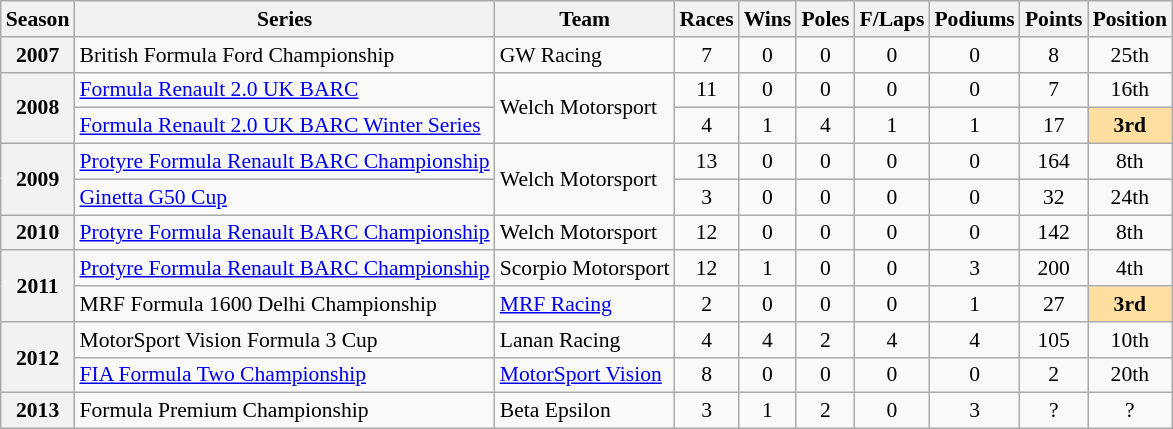<table class="wikitable" style="font-size: 90%; text-align:center">
<tr>
<th>Season</th>
<th>Series</th>
<th>Team</th>
<th>Races</th>
<th>Wins</th>
<th>Poles</th>
<th>F/Laps</th>
<th>Podiums</th>
<th>Points</th>
<th>Position</th>
</tr>
<tr>
<th>2007</th>
<td align=left>British Formula Ford Championship</td>
<td align=left>GW Racing</td>
<td>7</td>
<td>0</td>
<td>0</td>
<td>0</td>
<td>0</td>
<td>8</td>
<td>25th</td>
</tr>
<tr>
<th rowspan="2">2008</th>
<td align=left><a href='#'>Formula Renault 2.0 UK BARC</a></td>
<td rowspan="2" align=left>Welch Motorsport</td>
<td>11</td>
<td>0</td>
<td>0</td>
<td>0</td>
<td>0</td>
<td>7</td>
<td>16th</td>
</tr>
<tr>
<td align="left"><a href='#'>Formula Renault 2.0 UK BARC Winter Series</a></td>
<td>4</td>
<td>1</td>
<td>4</td>
<td>1</td>
<td>1</td>
<td>17</td>
<td style="background:#FFDF9F;"><strong>3rd</strong></td>
</tr>
<tr>
<th rowspan="2">2009</th>
<td align="left"><a href='#'>Protyre Formula Renault BARC Championship</a></td>
<td rowspan="2" align="left">Welch Motorsport</td>
<td>13</td>
<td>0</td>
<td>0</td>
<td>0</td>
<td>0</td>
<td>164</td>
<td>8th</td>
</tr>
<tr>
<td align=left><a href='#'>Ginetta G50 Cup</a></td>
<td>3</td>
<td>0</td>
<td>0</td>
<td>0</td>
<td>0</td>
<td>32</td>
<td>24th</td>
</tr>
<tr>
<th>2010</th>
<td align="left"><a href='#'>Protyre Formula Renault BARC Championship</a></td>
<td align="left">Welch Motorsport</td>
<td>12</td>
<td>0</td>
<td>0</td>
<td>0</td>
<td>0</td>
<td>142</td>
<td>8th</td>
</tr>
<tr>
<th rowspan="2">2011</th>
<td align="left"><a href='#'>Protyre Formula Renault BARC Championship</a></td>
<td align="left">Scorpio Motorsport</td>
<td>12</td>
<td>1</td>
<td>0</td>
<td>0</td>
<td>3</td>
<td>200</td>
<td>4th</td>
</tr>
<tr>
<td align=left>MRF Formula 1600 Delhi Championship</td>
<td align=left><a href='#'>MRF Racing</a></td>
<td>2</td>
<td>0</td>
<td>0</td>
<td>0</td>
<td>1</td>
<td>27</td>
<td style="background:#FFDF9F;"><strong>3rd</strong></td>
</tr>
<tr>
<th rowspan="2">2012</th>
<td align="left">MotorSport Vision Formula 3 Cup</td>
<td align="left">Lanan Racing</td>
<td>4</td>
<td>4</td>
<td>2</td>
<td>4</td>
<td>4</td>
<td>105</td>
<td>10th</td>
</tr>
<tr>
<td align=left><a href='#'>FIA Formula Two Championship</a></td>
<td align=left><a href='#'>MotorSport Vision</a></td>
<td>8</td>
<td>0</td>
<td>0</td>
<td>0</td>
<td>0</td>
<td>2</td>
<td>20th</td>
</tr>
<tr>
<th>2013</th>
<td align="left">Formula Premium Championship</td>
<td align="left">Beta Epsilon</td>
<td>3</td>
<td>1</td>
<td>2</td>
<td>0</td>
<td>3</td>
<td>?</td>
<td>?</td>
</tr>
</table>
